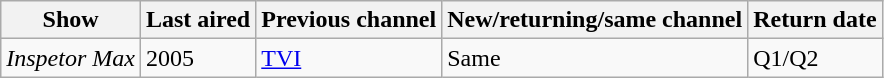<table class="wikitable">
<tr>
<th>Show</th>
<th>Last aired</th>
<th>Previous channel</th>
<th>New/returning/same channel</th>
<th>Return date</th>
</tr>
<tr>
<td><em>Inspetor Max</em></td>
<td>2005</td>
<td><a href='#'>TVI</a></td>
<td>Same</td>
<td>Q1/Q2</td>
</tr>
</table>
